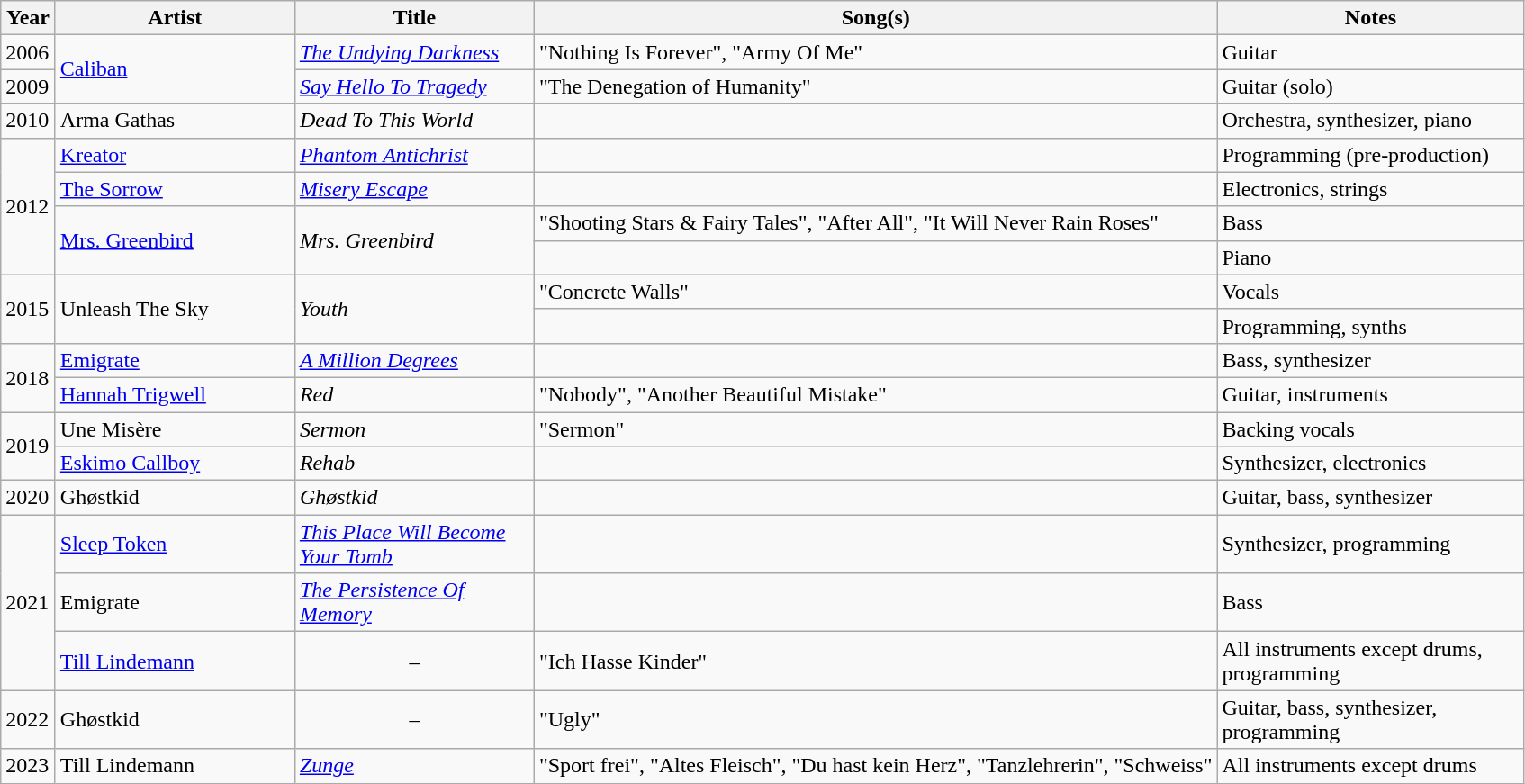<table class="wikitable">
<tr>
<th width="33">Year</th>
<th width="170">Artist</th>
<th width="170">Title</th>
<th>Song(s)</th>
<th width="220">Notes</th>
</tr>
<tr>
<td>2006</td>
<td rowspan="2"><a href='#'>Caliban</a></td>
<td><em><a href='#'>The Undying Darkness</a></em></td>
<td>"Nothing Is Forever", "Army Of Me"</td>
<td>Guitar</td>
</tr>
<tr>
<td>2009</td>
<td><em><a href='#'>Say Hello To Tragedy</a></em></td>
<td>"The Denegation of Humanity"</td>
<td>Guitar (solo)</td>
</tr>
<tr>
<td>2010</td>
<td>Arma Gathas</td>
<td><em>Dead To This World</em></td>
<td></td>
<td>Orchestra, synthesizer, piano</td>
</tr>
<tr>
<td rowspan="4">2012</td>
<td><a href='#'>Kreator</a></td>
<td><em><a href='#'>Phantom Antichrist</a></em></td>
<td></td>
<td>Programming (pre-production)</td>
</tr>
<tr>
<td><a href='#'>The Sorrow</a></td>
<td><em><a href='#'>Misery Escape</a></em></td>
<td></td>
<td>Electronics, strings</td>
</tr>
<tr>
<td rowspan="2"><a href='#'>Mrs. Greenbird</a></td>
<td rowspan="2"><em>Mrs. Greenbird</em></td>
<td>"Shooting Stars & Fairy Tales", "After All", "It Will Never Rain Roses"</td>
<td>Bass</td>
</tr>
<tr>
<td></td>
<td>Piano</td>
</tr>
<tr>
<td rowspan="2">2015</td>
<td rowspan="2">Unleash The Sky</td>
<td rowspan="2"><em>Youth</em></td>
<td>"Concrete Walls"</td>
<td>Vocals</td>
</tr>
<tr>
<td></td>
<td>Programming, synths</td>
</tr>
<tr>
<td rowspan="2">2018</td>
<td><a href='#'>Emigrate</a></td>
<td><em><a href='#'>A Million Degrees</a></em></td>
<td></td>
<td>Bass, synthesizer</td>
</tr>
<tr>
<td><a href='#'>Hannah Trigwell</a></td>
<td><em>Red</em></td>
<td>"Nobody", "Another Beautiful Mistake"</td>
<td>Guitar, instruments</td>
</tr>
<tr>
<td rowspan="2">2019</td>
<td>Une Misère</td>
<td><em>Sermon</em></td>
<td>"Sermon"</td>
<td>Backing vocals</td>
</tr>
<tr>
<td><a href='#'>Eskimo Callboy</a></td>
<td><em>Rehab</em></td>
<td></td>
<td>Synthesizer, electronics</td>
</tr>
<tr>
<td>2020</td>
<td>Ghøstkid</td>
<td><em>Ghøstkid</em></td>
<td></td>
<td>Guitar, bass, synthesizer</td>
</tr>
<tr>
<td rowspan="3">2021</td>
<td><a href='#'>Sleep Token</a></td>
<td><em><a href='#'>This Place Will Become Your Tomb</a></em></td>
<td></td>
<td>Synthesizer, programming</td>
</tr>
<tr>
<td>Emigrate</td>
<td><em><a href='#'>The Persistence Of Memory</a></em></td>
<td></td>
<td>Bass</td>
</tr>
<tr>
<td><a href='#'>Till Lindemann</a></td>
<td align="center">–</td>
<td>"Ich Hasse Kinder"</td>
<td>All instruments except drums, programming</td>
</tr>
<tr>
<td>2022</td>
<td>Ghøstkid</td>
<td align="center">–</td>
<td>"Ugly"</td>
<td>Guitar, bass, synthesizer, programming</td>
</tr>
<tr>
<td>2023</td>
<td>Till Lindemann</td>
<td><em><a href='#'>Zunge</a></em></td>
<td>"Sport frei", "Altes Fleisch", "Du hast kein Herz", "Tanzlehrerin", "Schweiss"</td>
<td>All instruments except drums</td>
</tr>
</table>
